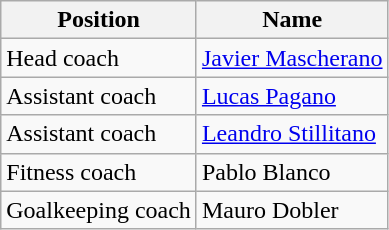<table class="wikitable">
<tr>
<th>Position</th>
<th>Name</th>
</tr>
<tr>
<td>Head coach</td>
<td> <a href='#'>Javier Mascherano</a></td>
</tr>
<tr>
<td>Assistant coach</td>
<td> <a href='#'>Lucas Pagano</a></td>
</tr>
<tr>
<td>Assistant coach</td>
<td> <a href='#'>Leandro Stillitano</a></td>
</tr>
<tr>
<td>Fitness coach</td>
<td> Pablo Blanco</td>
</tr>
<tr>
<td>Goalkeeping coach</td>
<td> Mauro Dobler</td>
</tr>
</table>
